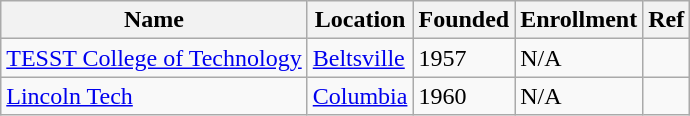<table class="sortable wikitable">
<tr>
<th>Name</th>
<th>Location</th>
<th>Founded</th>
<th>Enrollment</th>
<th>Ref</th>
</tr>
<tr>
<td><a href='#'>TESST College of Technology</a></td>
<td><a href='#'>Beltsville</a></td>
<td>1957</td>
<td>N/A</td>
<td></td>
</tr>
<tr>
<td><a href='#'>Lincoln Tech</a></td>
<td><a href='#'>Columbia</a></td>
<td>1960</td>
<td>N/A</td>
<td></td>
</tr>
</table>
